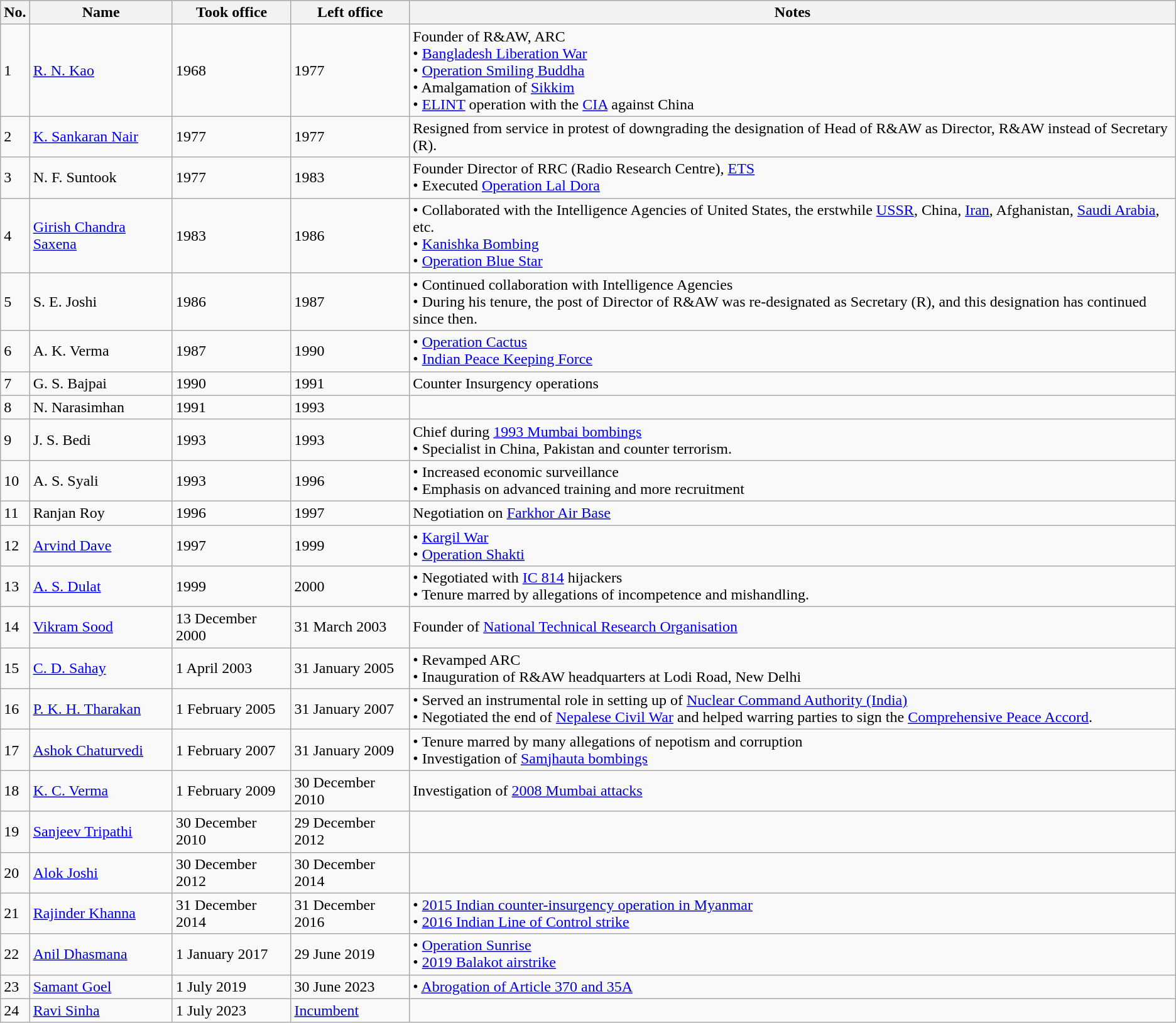<table class="wikitable">
<tr>
<th>No.</th>
<th>Name</th>
<th>Took office</th>
<th>Left office</th>
<th>Notes</th>
</tr>
<tr>
<td>1</td>
<td><a href='#'>R. N. Kao</a></td>
<td>1968</td>
<td>1977</td>
<td>Founder of R&AW, ARC<br>• <a href='#'>Bangladesh Liberation War</a><br>• <a href='#'>Operation Smiling Buddha</a><br>• Amalgamation of <a href='#'>Sikkim</a><br>• <a href='#'>ELINT</a> operation with the <a href='#'>CIA</a> against China</td>
</tr>
<tr>
<td>2</td>
<td><a href='#'>K. Sankaran Nair</a></td>
<td>1977</td>
<td>1977</td>
<td>Resigned from service in protest of downgrading the designation of Head of R&AW as Director, R&AW instead of Secretary (R).</td>
</tr>
<tr>
<td>3</td>
<td>N. F. Suntook</td>
<td>1977</td>
<td>1983</td>
<td>Founder Director of RRC (Radio Research Centre), <a href='#'>ETS</a><br>• Executed <a href='#'>Operation Lal Dora</a></td>
</tr>
<tr>
<td>4</td>
<td><a href='#'>Girish Chandra Saxena</a></td>
<td>1983</td>
<td>1986</td>
<td>• Collaborated with the Intelligence Agencies of United States, the erstwhile <a href='#'>USSR</a>, China, <a href='#'>Iran</a>, Afghanistan, <a href='#'>Saudi Arabia</a>, etc. <br>• <a href='#'>Kanishka Bombing</a><br>• <a href='#'>Operation Blue Star</a></td>
</tr>
<tr>
<td>5</td>
<td>S. E. Joshi</td>
<td>1986</td>
<td>1987</td>
<td>• Continued collaboration with Intelligence Agencies<br>• During his tenure, the post of Director of R&AW was re-designated as Secretary (R), and this designation has continued since then.</td>
</tr>
<tr>
<td>6</td>
<td>A. K. Verma</td>
<td>1987</td>
<td>1990</td>
<td>• <a href='#'>Operation Cactus</a><br>• <a href='#'>Indian Peace Keeping Force</a></td>
</tr>
<tr>
<td>7</td>
<td>G. S. Bajpai</td>
<td>1990</td>
<td>1991</td>
<td>Counter Insurgency operations</td>
</tr>
<tr>
<td>8</td>
<td>N. Narasimhan</td>
<td>1991</td>
<td>1993</td>
<td></td>
</tr>
<tr>
<td>9</td>
<td>J. S. Bedi</td>
<td>1993</td>
<td>1993</td>
<td>Chief during <a href='#'>1993 Mumbai bombings</a><br>• Specialist in China, Pakistan and counter terrorism.</td>
</tr>
<tr>
<td>10</td>
<td>A. S. Syali</td>
<td>1993</td>
<td>1996</td>
<td>• Increased economic surveillance <br>• Emphasis on advanced training and more recruitment</td>
</tr>
<tr>
<td>11</td>
<td>Ranjan Roy</td>
<td>1996</td>
<td>1997</td>
<td>Negotiation on <a href='#'>Farkhor Air Base</a></td>
</tr>
<tr>
<td>12</td>
<td><a href='#'>Arvind Dave</a></td>
<td>1997</td>
<td>1999</td>
<td>• <a href='#'>Kargil War</a><br>• <a href='#'>Operation Shakti</a></td>
</tr>
<tr>
<td>13</td>
<td><a href='#'>A. S. Dulat</a></td>
<td>1999</td>
<td>2000</td>
<td>• Negotiated with <a href='#'>IC 814</a> hijackers<br>• Tenure marred by allegations of incompetence and mishandling.</td>
</tr>
<tr>
<td>14</td>
<td><a href='#'>Vikram Sood</a></td>
<td>13 December 2000</td>
<td>31 March 2003</td>
<td>Founder of <a href='#'>National Technical Research Organisation</a></td>
</tr>
<tr>
<td>15</td>
<td><a href='#'>C. D. Sahay</a></td>
<td>1 April 2003</td>
<td>31 January 2005</td>
<td>• Revamped ARC <br>• Inauguration of R&AW headquarters at Lodi Road, New Delhi</td>
</tr>
<tr>
<td>16</td>
<td><a href='#'>P. K. H. Tharakan</a></td>
<td>1 February 2005</td>
<td>31 January 2007</td>
<td>• Served an instrumental role in setting up of <a href='#'>Nuclear Command Authority (India)</a> <br>• Negotiated the end of <a href='#'>Nepalese Civil War</a> and helped warring parties to sign the <a href='#'>Comprehensive Peace Accord</a>.</td>
</tr>
<tr>
<td>17</td>
<td><a href='#'>Ashok Chaturvedi</a></td>
<td>1 February 2007</td>
<td>31 January 2009</td>
<td>• Tenure marred by many allegations of nepotism and corruption<br>• Investigation of <a href='#'>Samjhauta bombings</a></td>
</tr>
<tr>
<td>18</td>
<td><a href='#'>K. C. Verma</a></td>
<td>1 February 2009</td>
<td>30 December 2010</td>
<td>Investigation of <a href='#'>2008 Mumbai attacks</a></td>
</tr>
<tr>
<td>19</td>
<td><a href='#'>Sanjeev Tripathi</a></td>
<td>30 December 2010</td>
<td>29 December 2012</td>
<td></td>
</tr>
<tr>
<td>20</td>
<td><a href='#'>Alok Joshi</a></td>
<td>30 December 2012</td>
<td>30 December 2014</td>
<td></td>
</tr>
<tr>
<td>21</td>
<td><a href='#'>Rajinder Khanna</a></td>
<td>31 December 2014</td>
<td>31 December 2016</td>
<td>• <a href='#'>2015 Indian counter-insurgency operation in Myanmar</a><br>• <a href='#'>2016 Indian Line of Control strike</a></td>
</tr>
<tr>
<td>22</td>
<td><a href='#'>Anil Dhasmana</a></td>
<td>1 January 2017</td>
<td>29 June 2019</td>
<td>• <a href='#'>Operation Sunrise</a><br>• <a href='#'>2019 Balakot airstrike</a></td>
</tr>
<tr>
<td>23</td>
<td><a href='#'>Samant Goel</a></td>
<td>1 July 2019</td>
<td>30 June 2023</td>
<td>• <a href='#'>Abrogation of Article 370 and 35A</a></td>
</tr>
<tr>
<td>24</td>
<td><a href='#'>Ravi Sinha</a></td>
<td>1 July 2023</td>
<td><a href='#'>Incumbent</a></td>
<td></td>
</tr>
</table>
